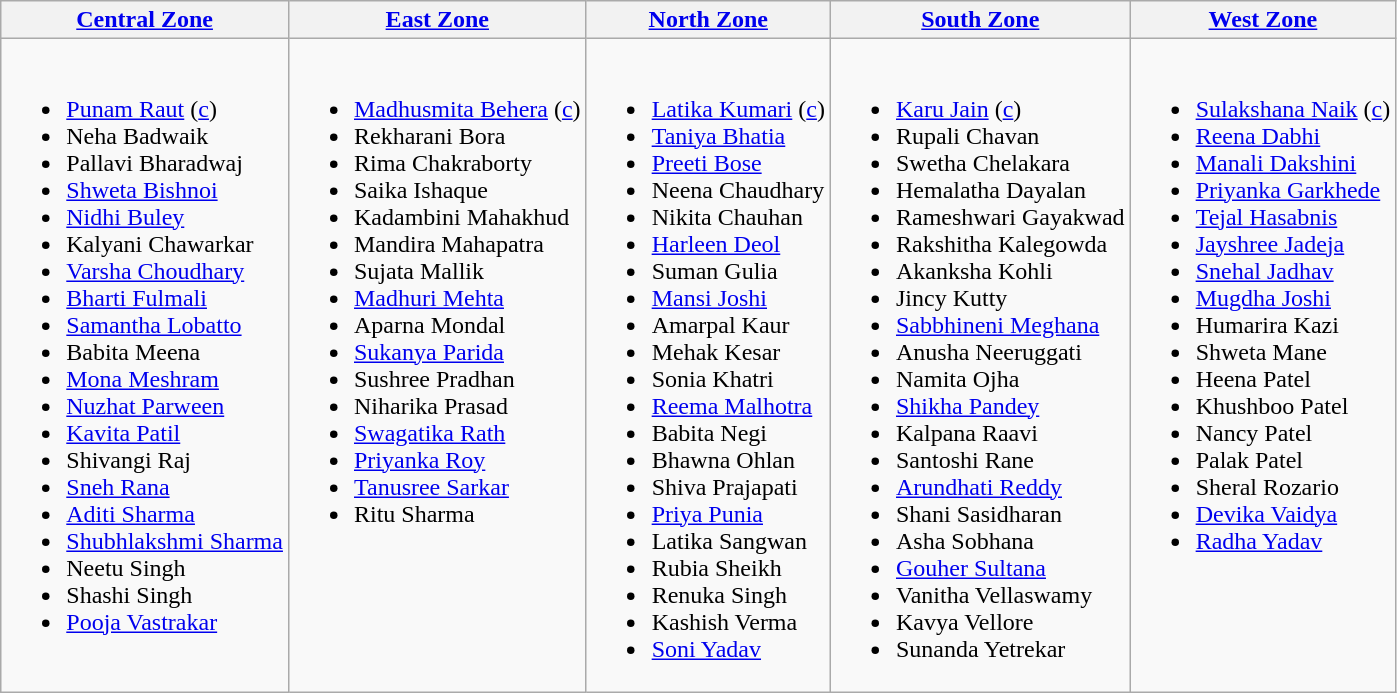<table class="wikitable">
<tr>
<th><a href='#'>Central Zone</a></th>
<th><a href='#'>East Zone</a></th>
<th><a href='#'>North Zone</a></th>
<th><a href='#'>South Zone</a></th>
<th><a href='#'>West Zone</a></th>
</tr>
<tr>
<td valign=top><br><ul><li><a href='#'>Punam Raut</a> (<a href='#'>c</a>)</li><li>Neha Badwaik</li><li>Pallavi Bharadwaj</li><li><a href='#'>Shweta Bishnoi</a></li><li><a href='#'>Nidhi Buley</a></li><li>Kalyani Chawarkar</li><li><a href='#'>Varsha Choudhary</a></li><li><a href='#'>Bharti Fulmali</a></li><li><a href='#'>Samantha Lobatto</a></li><li>Babita Meena</li><li><a href='#'>Mona Meshram</a></li><li><a href='#'>Nuzhat Parween</a></li><li><a href='#'>Kavita Patil</a></li><li>Shivangi Raj</li><li><a href='#'>Sneh Rana</a></li><li><a href='#'>Aditi Sharma</a></li><li><a href='#'>Shubhlakshmi Sharma</a></li><li>Neetu Singh</li><li>Shashi Singh</li><li><a href='#'>Pooja Vastrakar</a></li></ul></td>
<td valign=top><br><ul><li><a href='#'>Madhusmita Behera</a> (<a href='#'>c</a>)</li><li>Rekharani Bora</li><li>Rima Chakraborty</li><li>Saika Ishaque</li><li>Kadambini Mahakhud</li><li>Mandira Mahapatra</li><li>Sujata Mallik</li><li><a href='#'>Madhuri Mehta</a></li><li>Aparna Mondal</li><li><a href='#'>Sukanya Parida</a></li><li>Sushree Pradhan</li><li>Niharika Prasad</li><li><a href='#'>Swagatika Rath</a></li><li><a href='#'>Priyanka Roy</a></li><li><a href='#'>Tanusree Sarkar</a></li><li>Ritu Sharma</li></ul></td>
<td valign=top><br><ul><li><a href='#'>Latika Kumari</a> (<a href='#'>c</a>)</li><li><a href='#'>Taniya Bhatia</a></li><li><a href='#'>Preeti Bose</a></li><li>Neena Chaudhary</li><li>Nikita Chauhan</li><li><a href='#'>Harleen Deol</a></li><li>Suman Gulia</li><li><a href='#'>Mansi Joshi</a></li><li>Amarpal Kaur</li><li>Mehak Kesar</li><li>Sonia Khatri</li><li><a href='#'>Reema Malhotra</a></li><li>Babita Negi</li><li>Bhawna Ohlan</li><li>Shiva Prajapati</li><li><a href='#'>Priya Punia</a></li><li>Latika Sangwan</li><li>Rubia Sheikh</li><li>Renuka Singh</li><li>Kashish Verma</li><li><a href='#'>Soni Yadav</a></li></ul></td>
<td valign=top><br><ul><li><a href='#'>Karu Jain</a> (<a href='#'>c</a>)</li><li>Rupali Chavan</li><li>Swetha Chelakara</li><li>Hemalatha Dayalan</li><li>Rameshwari Gayakwad</li><li>Rakshitha Kalegowda</li><li>Akanksha Kohli</li><li>Jincy Kutty</li><li><a href='#'>Sabbhineni Meghana</a></li><li>Anusha Neeruggati</li><li>Namita Ojha</li><li><a href='#'>Shikha Pandey</a></li><li>Kalpana Raavi</li><li>Santoshi Rane</li><li><a href='#'>Arundhati Reddy</a></li><li>Shani Sasidharan</li><li>Asha Sobhana</li><li><a href='#'>Gouher Sultana</a></li><li>Vanitha Vellaswamy</li><li>Kavya Vellore</li><li>Sunanda Yetrekar</li></ul></td>
<td valign=top><br><ul><li><a href='#'>Sulakshana Naik</a> (<a href='#'>c</a>)</li><li><a href='#'>Reena Dabhi</a></li><li><a href='#'>Manali Dakshini</a></li><li><a href='#'>Priyanka Garkhede</a></li><li><a href='#'>Tejal Hasabnis</a></li><li><a href='#'>Jayshree Jadeja</a></li><li><a href='#'>Snehal Jadhav</a></li><li><a href='#'>Mugdha Joshi</a></li><li>Humarira Kazi</li><li>Shweta Mane</li><li>Heena Patel</li><li>Khushboo Patel</li><li>Nancy Patel</li><li>Palak Patel</li><li>Sheral Rozario</li><li><a href='#'>Devika Vaidya</a></li><li><a href='#'>Radha Yadav</a></li></ul></td>
</tr>
</table>
